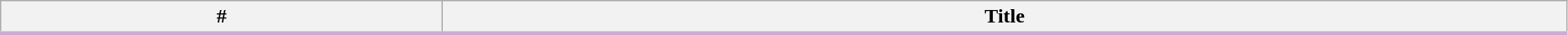<table class="wikitable" width="98%" style="background: #FFF;">
<tr style="border-bottom: 3px solid #cfabd2">
<th>#</th>
<th>Title<br>


</th>
</tr>
</table>
